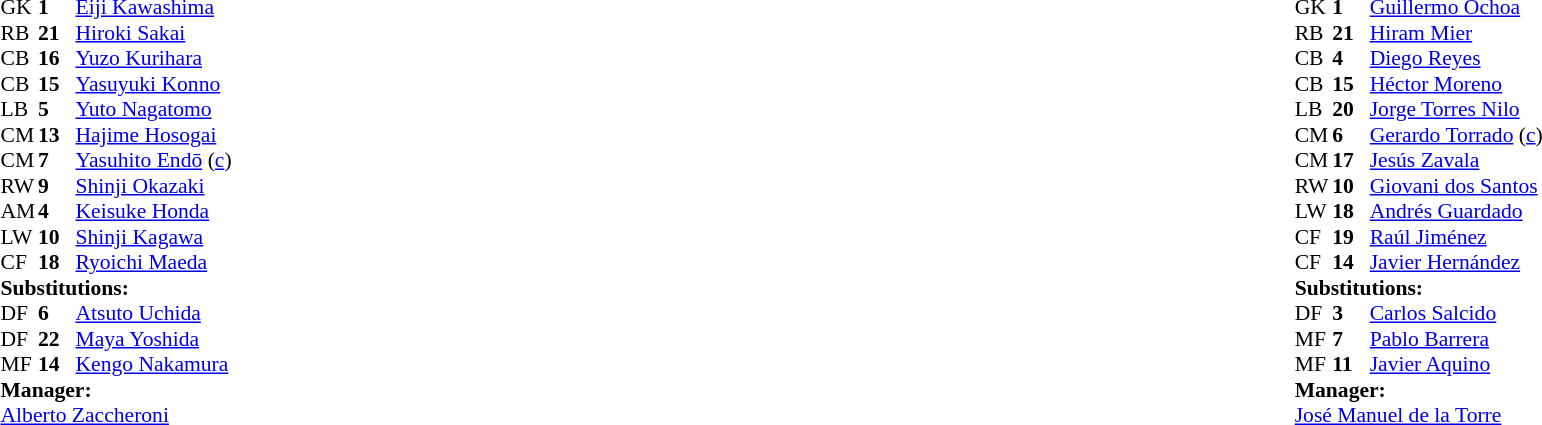<table style="width:100%;">
<tr>
<td style="vertical-align:top; width:50%;"><br><table style="font-size: 90%" cellspacing="0" cellpadding="0">
<tr>
<th width=25></th>
<th width=25></th>
</tr>
<tr>
<td>GK</td>
<td><strong>1</strong></td>
<td><a href='#'>Eiji Kawashima</a></td>
</tr>
<tr>
<td>RB</td>
<td><strong>21</strong></td>
<td><a href='#'>Hiroki Sakai</a></td>
<td></td>
<td></td>
</tr>
<tr>
<td>CB</td>
<td><strong>16</strong></td>
<td><a href='#'>Yuzo Kurihara</a></td>
</tr>
<tr>
<td>CB</td>
<td><strong>15</strong></td>
<td><a href='#'>Yasuyuki Konno</a></td>
</tr>
<tr>
<td>LB</td>
<td><strong>5</strong></td>
<td><a href='#'>Yuto Nagatomo</a></td>
<td></td>
<td></td>
</tr>
<tr>
<td>CM</td>
<td><strong>13</strong></td>
<td><a href='#'>Hajime Hosogai</a></td>
</tr>
<tr>
<td>CM</td>
<td><strong>7</strong></td>
<td><a href='#'>Yasuhito Endō</a> (<a href='#'>c</a>)</td>
</tr>
<tr>
<td>RW</td>
<td><strong>9</strong></td>
<td><a href='#'>Shinji Okazaki</a></td>
</tr>
<tr>
<td>AM</td>
<td><strong>4</strong></td>
<td><a href='#'>Keisuke Honda</a></td>
</tr>
<tr>
<td>LW</td>
<td><strong>10</strong></td>
<td><a href='#'>Shinji Kagawa</a></td>
</tr>
<tr>
<td>CF</td>
<td><strong>18</strong></td>
<td><a href='#'>Ryoichi Maeda</a></td>
<td></td>
<td></td>
</tr>
<tr>
<td colspan=3><strong>Substitutions:</strong></td>
</tr>
<tr>
<td>DF</td>
<td><strong>6</strong></td>
<td><a href='#'>Atsuto Uchida</a></td>
<td></td>
<td></td>
</tr>
<tr>
<td>DF</td>
<td><strong>22</strong></td>
<td><a href='#'>Maya Yoshida</a></td>
<td></td>
<td></td>
</tr>
<tr>
<td>MF</td>
<td><strong>14</strong></td>
<td><a href='#'>Kengo Nakamura</a></td>
<td></td>
<td></td>
</tr>
<tr>
<td colspan=3><strong>Manager:</strong></td>
</tr>
<tr>
<td colspan=3> <a href='#'>Alberto Zaccheroni</a></td>
</tr>
</table>
</td>
<td valign="top"></td>
<td style="vertical-align:top; width:50%;"><br><table cellspacing="0" cellpadding="0" style="font-size:90%; margin:auto;">
<tr>
<th width="25"></th>
<th width="25"></th>
</tr>
<tr>
<td>GK</td>
<td><strong>1</strong></td>
<td><a href='#'>Guillermo Ochoa</a></td>
<td></td>
</tr>
<tr>
<td>RB</td>
<td><strong>21</strong></td>
<td><a href='#'>Hiram Mier</a></td>
</tr>
<tr>
<td>CB</td>
<td><strong>4</strong></td>
<td><a href='#'>Diego Reyes</a></td>
</tr>
<tr>
<td>CB</td>
<td><strong>15</strong></td>
<td><a href='#'>Héctor Moreno</a></td>
</tr>
<tr>
<td>LB</td>
<td><strong>20</strong></td>
<td><a href='#'>Jorge Torres Nilo</a></td>
</tr>
<tr>
<td>CM</td>
<td><strong>6</strong></td>
<td><a href='#'>Gerardo Torrado</a> (<a href='#'>c</a>)</td>
</tr>
<tr>
<td>CM</td>
<td><strong>17</strong></td>
<td><a href='#'>Jesús Zavala</a></td>
</tr>
<tr>
<td>RW</td>
<td><strong>10</strong></td>
<td><a href='#'>Giovani dos Santos</a></td>
<td></td>
<td></td>
</tr>
<tr>
<td>LW</td>
<td><strong>18</strong></td>
<td><a href='#'>Andrés Guardado</a></td>
<td></td>
<td></td>
</tr>
<tr>
<td>CF</td>
<td><strong>19</strong></td>
<td><a href='#'>Raúl Jiménez</a></td>
<td></td>
<td></td>
</tr>
<tr>
<td>CF</td>
<td><strong>14</strong></td>
<td><a href='#'>Javier Hernández</a></td>
</tr>
<tr>
<td colspan=3><strong>Substitutions:</strong></td>
</tr>
<tr>
<td>DF</td>
<td><strong>3</strong></td>
<td><a href='#'>Carlos Salcido</a></td>
<td></td>
<td></td>
</tr>
<tr>
<td>MF</td>
<td><strong>7</strong></td>
<td><a href='#'>Pablo Barrera</a></td>
<td></td>
<td></td>
</tr>
<tr>
<td>MF</td>
<td><strong>11</strong></td>
<td><a href='#'>Javier Aquino</a></td>
<td></td>
<td></td>
</tr>
<tr>
<td colspan=3><strong>Manager:</strong></td>
</tr>
<tr>
<td colspan=3><a href='#'>José Manuel de la Torre</a></td>
</tr>
</table>
</td>
</tr>
</table>
